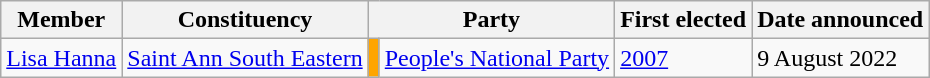<table class="wikitable">
<tr>
<th>Member</th>
<th>Constituency</th>
<th colspan="2">Party</th>
<th>First elected</th>
<th>Date announced</th>
</tr>
<tr>
<td><a href='#'>Lisa Hanna</a></td>
<td><a href='#'>Saint Ann South Eastern</a></td>
<td style="background-color: orange"></td>
<td><a href='#'>People's National Party</a></td>
<td><a href='#'>2007</a></td>
<td>9 August 2022</td>
</tr>
</table>
